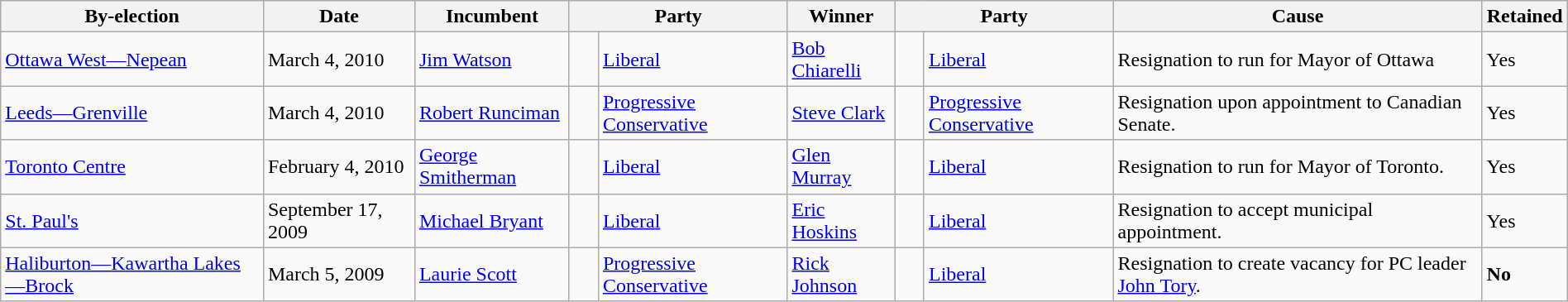<table class=wikitable style="width:100%">
<tr>
<th>By-election</th>
<th>Date</th>
<th>Incumbent</th>
<th colspan=2>Party</th>
<th>Winner</th>
<th colspan=2>Party</th>
<th>Cause</th>
<th>Retained</th>
</tr>
<tr>
<td><a href='#'>Ottawa West—Nepean</a></td>
<td>March 4, 2010</td>
<td><a href='#'>Jim Watson</a></td>
<td>    </td>
<td><a href='#'>Liberal</a></td>
<td><a href='#'>Bob Chiarelli</a></td>
<td>    </td>
<td><a href='#'>Liberal</a></td>
<td>Resignation to run for Mayor of Ottawa</td>
<td>Yes</td>
</tr>
<tr>
<td><a href='#'>Leeds—Grenville</a></td>
<td>March 4, 2010</td>
<td><a href='#'>Robert Runciman</a></td>
<td>   </td>
<td><a href='#'>Progressive Conservative</a></td>
<td><a href='#'>Steve Clark</a></td>
<td>   </td>
<td><a href='#'>Progressive Conservative</a></td>
<td>Resignation upon appointment to Canadian Senate.</td>
<td>Yes</td>
</tr>
<tr>
<td><a href='#'>Toronto Centre</a></td>
<td>February 4, 2010</td>
<td><a href='#'>George Smitherman</a></td>
<td>    </td>
<td><a href='#'>Liberal</a></td>
<td><a href='#'>Glen Murray</a></td>
<td>    </td>
<td><a href='#'>Liberal</a></td>
<td>Resignation to run for Mayor of Toronto.</td>
<td>Yes</td>
</tr>
<tr>
<td><a href='#'>St. Paul's</a></td>
<td>September 17, 2009</td>
<td><a href='#'>Michael Bryant</a></td>
<td>    </td>
<td><a href='#'>Liberal</a></td>
<td><a href='#'>Eric Hoskins</a></td>
<td>    </td>
<td><a href='#'>Liberal</a></td>
<td>Resignation to accept municipal appointment.</td>
<td>Yes</td>
</tr>
<tr>
<td><a href='#'>Haliburton—Kawartha Lakes—Brock</a></td>
<td>March 5, 2009</td>
<td><a href='#'>Laurie Scott</a></td>
<td>   </td>
<td><a href='#'>Progressive Conservative</a></td>
<td><a href='#'>Rick Johnson</a></td>
<td>    </td>
<td><a href='#'>Liberal</a></td>
<td>Resignation to create vacancy for PC leader <a href='#'>John Tory</a>.</td>
<td><strong>No</strong></td>
</tr>
</table>
